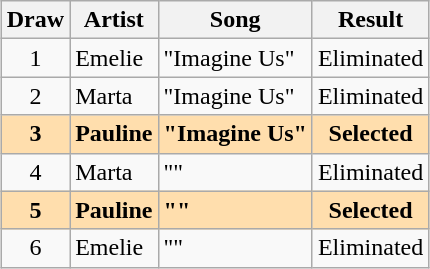<table class="sortable wikitable" style="margin: 1em auto 1em auto; text-align:center;">
<tr>
<th>Draw</th>
<th scope="col">Artist</th>
<th scope="col">Song</th>
<th scope="col">Result</th>
</tr>
<tr>
<td>1</td>
<td align="left">Emelie</td>
<td align="left">"Imagine Us"</td>
<td>Eliminated</td>
</tr>
<tr>
<td>2</td>
<td align="left">Marta</td>
<td align="left">"Imagine Us"</td>
<td>Eliminated</td>
</tr>
<tr style="font-weight: bold; background: navajowhite;">
<td>3</td>
<td align="left">Pauline</td>
<td align="left">"Imagine Us"</td>
<td>Selected</td>
</tr>
<tr>
<td>4</td>
<td align="left">Marta</td>
<td align="left">""</td>
<td>Eliminated</td>
</tr>
<tr style="font-weight: bold; background: navajowhite;">
<td>5</td>
<td align="left">Pauline</td>
<td align="left">""</td>
<td>Selected</td>
</tr>
<tr>
<td>6</td>
<td align="left">Emelie</td>
<td align="left">""</td>
<td>Eliminated</td>
</tr>
</table>
